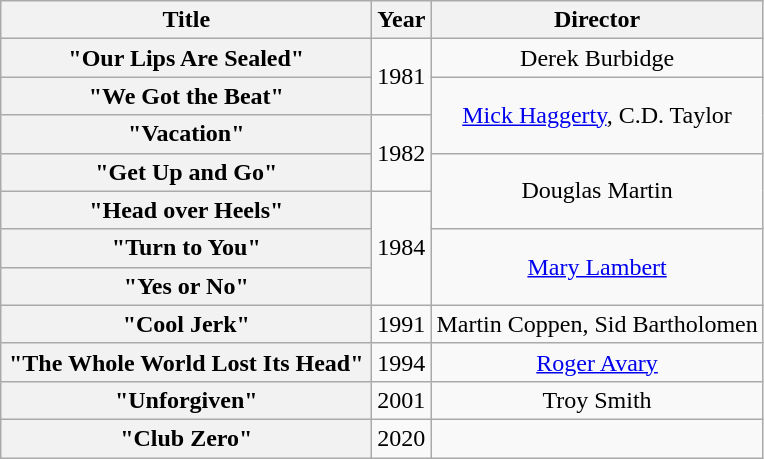<table class="wikitable plainrowheaders" style="text-align:center;">
<tr>
<th scope="col" style="width:15em;">Title</th>
<th scope="col">Year</th>
<th>Director</th>
</tr>
<tr>
<th scope="row">"Our Lips Are Sealed"</th>
<td rowspan="2">1981</td>
<td>Derek Burbidge</td>
</tr>
<tr>
<th scope="row">"We Got the Beat"</th>
<td rowspan="2"><a href='#'>Mick Haggerty</a>, C.D. Taylor</td>
</tr>
<tr>
<th scope="row">"Vacation"</th>
<td rowspan="2">1982</td>
</tr>
<tr>
<th scope="row">"Get Up and Go"</th>
<td rowspan="2">Douglas Martin</td>
</tr>
<tr>
<th scope="row">"Head over Heels"</th>
<td rowspan="3">1984</td>
</tr>
<tr>
<th scope="row">"Turn to You"</th>
<td rowspan="2"><a href='#'>Mary Lambert</a></td>
</tr>
<tr>
<th scope="row">"Yes or No"</th>
</tr>
<tr>
<th scope="row">"Cool Jerk"</th>
<td>1991</td>
<td>Martin Coppen, Sid Bartholomen</td>
</tr>
<tr>
<th scope="row">"The Whole World Lost Its Head"</th>
<td>1994</td>
<td><a href='#'>Roger Avary</a></td>
</tr>
<tr>
<th scope="row">"Unforgiven"</th>
<td>2001</td>
<td>Troy Smith</td>
</tr>
<tr>
<th scope="row">"Club Zero"</th>
<td>2020</td>
<td></td>
</tr>
</table>
